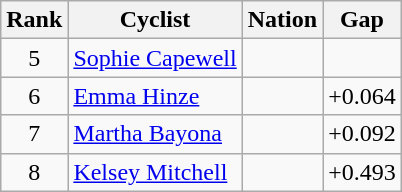<table class="wikitable sortable" style="text-align:center;">
<tr>
<th>Rank</th>
<th>Cyclist</th>
<th>Nation</th>
<th>Gap</th>
</tr>
<tr>
<td>5</td>
<td align=left><a href='#'>Sophie Capewell</a></td>
<td align=left></td>
<td></td>
</tr>
<tr>
<td>6</td>
<td align=left><a href='#'>Emma Hinze</a></td>
<td align=left></td>
<td>+0.064</td>
</tr>
<tr>
<td>7</td>
<td align=left><a href='#'>Martha Bayona</a></td>
<td align=left></td>
<td>+0.092</td>
</tr>
<tr>
<td>8</td>
<td align=left><a href='#'>Kelsey Mitchell</a></td>
<td align=left></td>
<td>+0.493</td>
</tr>
</table>
